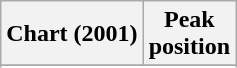<table class="wikitable">
<tr>
<th align="left">Chart (2001)</th>
<th align="left">Peak<br>position</th>
</tr>
<tr>
</tr>
<tr>
</tr>
</table>
